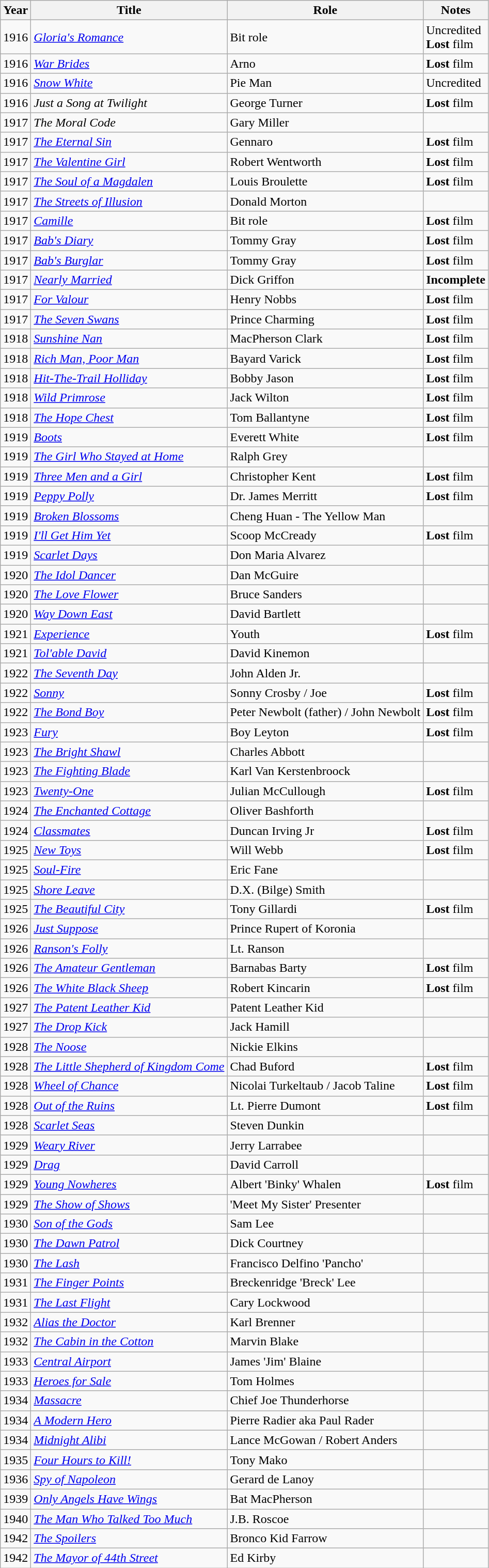<table class="wikitable sortable">
<tr>
<th>Year</th>
<th>Title</th>
<th>Role</th>
<th class="unsortable">Notes</th>
</tr>
<tr>
<td>1916</td>
<td><em><a href='#'>Gloria's Romance</a></em></td>
<td>Bit role</td>
<td>Uncredited <br> <strong>Lost</strong> film</td>
</tr>
<tr>
<td>1916</td>
<td><em><a href='#'>War Brides</a></em></td>
<td>Arno</td>
<td><strong>Lost</strong> film</td>
</tr>
<tr>
<td>1916</td>
<td><em><a href='#'>Snow White</a></em></td>
<td>Pie Man</td>
<td>Uncredited</td>
</tr>
<tr>
<td>1916</td>
<td><em>Just a Song at Twilight</em></td>
<td>George Turner</td>
<td><strong>Lost</strong> film</td>
</tr>
<tr>
<td>1917</td>
<td><em>The Moral Code</em></td>
<td>Gary Miller</td>
<td></td>
</tr>
<tr>
<td>1917</td>
<td><em><a href='#'>The Eternal Sin</a></em></td>
<td>Gennaro</td>
<td><strong>Lost</strong> film</td>
</tr>
<tr>
<td>1917</td>
<td><em><a href='#'>The Valentine Girl</a></em></td>
<td>Robert Wentworth</td>
<td><strong>Lost</strong> film</td>
</tr>
<tr>
<td>1917</td>
<td><em><a href='#'>The Soul of a Magdalen</a></em></td>
<td>Louis Broulette</td>
<td><strong>Lost</strong> film</td>
</tr>
<tr>
<td>1917</td>
<td><em><a href='#'>The Streets of Illusion</a></em></td>
<td>Donald Morton</td>
<td></td>
</tr>
<tr>
<td>1917</td>
<td><em><a href='#'>Camille</a></em></td>
<td>Bit role</td>
<td><strong>Lost</strong> film</td>
</tr>
<tr>
<td>1917</td>
<td><em><a href='#'>Bab's Diary</a></em></td>
<td>Tommy Gray</td>
<td><strong>Lost</strong> film</td>
</tr>
<tr>
<td>1917</td>
<td><em><a href='#'>Bab's Burglar</a></em></td>
<td>Tommy Gray</td>
<td><strong>Lost</strong> film</td>
</tr>
<tr>
<td>1917</td>
<td><em><a href='#'>Nearly Married</a></em></td>
<td>Dick Griffon</td>
<td><strong>Incomplete</strong></td>
</tr>
<tr>
<td>1917</td>
<td><em><a href='#'>For Valour</a></em></td>
<td>Henry Nobbs</td>
<td><strong>Lost</strong> film</td>
</tr>
<tr>
<td>1917</td>
<td><em><a href='#'>The Seven Swans</a></em></td>
<td>Prince Charming</td>
<td><strong>Lost</strong> film</td>
</tr>
<tr>
<td>1918</td>
<td><em><a href='#'>Sunshine Nan</a></em></td>
<td>MacPherson Clark</td>
<td><strong>Lost</strong> film</td>
</tr>
<tr>
<td>1918</td>
<td><em><a href='#'>Rich Man, Poor Man</a></em></td>
<td>Bayard Varick</td>
<td><strong>Lost</strong> film</td>
</tr>
<tr>
<td>1918</td>
<td><em><a href='#'>Hit-The-Trail Holliday</a></em></td>
<td>Bobby Jason</td>
<td><strong>Lost</strong> film</td>
</tr>
<tr>
<td>1918</td>
<td><em><a href='#'>Wild Primrose</a></em></td>
<td>Jack Wilton</td>
<td><strong>Lost</strong> film</td>
</tr>
<tr>
<td>1918</td>
<td><em><a href='#'>The Hope Chest</a></em></td>
<td>Tom Ballantyne</td>
<td><strong>Lost</strong> film</td>
</tr>
<tr>
<td>1919</td>
<td><em><a href='#'>Boots</a></em></td>
<td>Everett White</td>
<td><strong>Lost</strong> film</td>
</tr>
<tr>
<td>1919</td>
<td><em><a href='#'>The Girl Who Stayed at Home</a></em></td>
<td>Ralph Grey</td>
<td></td>
</tr>
<tr>
<td>1919</td>
<td><em><a href='#'>Three Men and a Girl</a></em></td>
<td>Christopher Kent</td>
<td><strong>Lost</strong> film</td>
</tr>
<tr>
<td>1919</td>
<td><em><a href='#'>Peppy Polly</a></em></td>
<td>Dr. James Merritt</td>
<td><strong>Lost</strong> film</td>
</tr>
<tr>
<td>1919</td>
<td><em><a href='#'>Broken Blossoms</a></em></td>
<td>Cheng Huan - The Yellow Man</td>
<td></td>
</tr>
<tr>
<td>1919</td>
<td><em><a href='#'>I'll Get Him Yet</a></em></td>
<td>Scoop McCready</td>
<td><strong>Lost</strong> film</td>
</tr>
<tr>
<td>1919</td>
<td><em><a href='#'>Scarlet Days</a></em></td>
<td>Don Maria Alvarez</td>
<td></td>
</tr>
<tr>
<td>1920</td>
<td><em><a href='#'>The Idol Dancer</a></em></td>
<td>Dan McGuire</td>
<td></td>
</tr>
<tr>
<td>1920</td>
<td><em><a href='#'>The Love Flower</a></em></td>
<td>Bruce Sanders</td>
<td></td>
</tr>
<tr>
<td>1920</td>
<td><em><a href='#'>Way Down East</a></em></td>
<td>David Bartlett</td>
<td></td>
</tr>
<tr>
<td>1921</td>
<td><em><a href='#'>Experience</a></em></td>
<td>Youth</td>
<td><strong>Lost</strong> film</td>
</tr>
<tr>
<td>1921</td>
<td><em><a href='#'>Tol'able David</a></em></td>
<td>David Kinemon</td>
<td></td>
</tr>
<tr>
<td>1922</td>
<td><em><a href='#'>The Seventh Day</a></em></td>
<td>John Alden Jr.</td>
<td></td>
</tr>
<tr>
<td>1922</td>
<td><em><a href='#'>Sonny</a></em></td>
<td>Sonny Crosby / Joe</td>
<td><strong>Lost</strong> film</td>
</tr>
<tr>
<td>1922</td>
<td><em><a href='#'>The Bond Boy</a></em></td>
<td>Peter Newbolt (father) / John Newbolt</td>
<td><strong>Lost</strong> film</td>
</tr>
<tr>
<td>1923</td>
<td><em><a href='#'>Fury</a></em></td>
<td>Boy Leyton</td>
<td><strong>Lost</strong> film</td>
</tr>
<tr>
<td>1923</td>
<td><em><a href='#'>The Bright Shawl</a></em></td>
<td>Charles Abbott</td>
<td></td>
</tr>
<tr>
<td>1923</td>
<td><em><a href='#'>The Fighting Blade</a></em></td>
<td>Karl Van Kerstenbroock</td>
<td></td>
</tr>
<tr>
<td>1923</td>
<td><em><a href='#'>Twenty-One</a></em></td>
<td>Julian McCullough</td>
<td><strong>Lost</strong> film</td>
</tr>
<tr>
<td>1924</td>
<td><em><a href='#'>The Enchanted Cottage</a></em></td>
<td>Oliver Bashforth</td>
<td></td>
</tr>
<tr>
<td>1924</td>
<td><em><a href='#'>Classmates</a></em></td>
<td>Duncan Irving Jr</td>
<td><strong>Lost</strong> film</td>
</tr>
<tr>
<td>1925</td>
<td><em><a href='#'>New Toys</a></em></td>
<td>Will Webb</td>
<td><strong>Lost</strong> film</td>
</tr>
<tr>
<td>1925</td>
<td><em><a href='#'>Soul-Fire</a></em></td>
<td>Eric Fane</td>
<td></td>
</tr>
<tr>
<td>1925</td>
<td><em><a href='#'>Shore Leave</a></em></td>
<td>D.X. (Bilge) Smith</td>
<td></td>
</tr>
<tr>
<td>1925</td>
<td><em><a href='#'>The Beautiful City</a></em></td>
<td>Tony Gillardi</td>
<td><strong>Lost</strong> film</td>
</tr>
<tr>
<td>1926</td>
<td><em><a href='#'>Just Suppose</a></em></td>
<td>Prince Rupert of Koronia</td>
<td></td>
</tr>
<tr>
<td>1926</td>
<td><em><a href='#'>Ranson's Folly</a></em></td>
<td>Lt. Ranson</td>
<td></td>
</tr>
<tr>
<td>1926</td>
<td><em><a href='#'>The Amateur Gentleman</a></em></td>
<td>Barnabas Barty</td>
<td><strong>Lost</strong> film</td>
</tr>
<tr>
<td>1926</td>
<td><em><a href='#'>The White Black Sheep</a></em></td>
<td>Robert Kincarin</td>
<td><strong>Lost</strong> film</td>
</tr>
<tr>
<td>1927</td>
<td><em><a href='#'>The Patent Leather Kid</a></em></td>
<td>Patent Leather Kid</td>
<td></td>
</tr>
<tr>
<td>1927</td>
<td><em><a href='#'>The Drop Kick</a></em></td>
<td>Jack Hamill</td>
<td></td>
</tr>
<tr>
<td>1928</td>
<td><em><a href='#'>The Noose</a></em></td>
<td>Nickie Elkins</td>
<td></td>
</tr>
<tr>
<td>1928</td>
<td><em><a href='#'>The Little Shepherd of Kingdom Come</a></em></td>
<td>Chad Buford</td>
<td><strong>Lost</strong> film</td>
</tr>
<tr>
<td>1928</td>
<td><em><a href='#'>Wheel of Chance</a></em></td>
<td>Nicolai Turkeltaub / Jacob Taline</td>
<td><strong>Lost</strong> film</td>
</tr>
<tr>
<td>1928</td>
<td><em><a href='#'>Out of the Ruins</a></em></td>
<td>Lt. Pierre Dumont</td>
<td><strong>Lost</strong> film</td>
</tr>
<tr>
<td>1928</td>
<td><em><a href='#'>Scarlet Seas</a></em></td>
<td>Steven Dunkin</td>
<td></td>
</tr>
<tr>
<td>1929</td>
<td><em><a href='#'>Weary River</a></em></td>
<td>Jerry Larrabee</td>
<td></td>
</tr>
<tr>
<td>1929</td>
<td><em><a href='#'>Drag</a></em></td>
<td>David Carroll</td>
<td></td>
</tr>
<tr>
<td>1929</td>
<td><em><a href='#'>Young Nowheres</a></em></td>
<td>Albert 'Binky' Whalen</td>
<td><strong>Lost</strong> film</td>
</tr>
<tr>
<td>1929</td>
<td><em><a href='#'>The Show of Shows</a></em></td>
<td>'Meet My Sister' Presenter</td>
<td></td>
</tr>
<tr>
<td>1930</td>
<td><em><a href='#'>Son of the Gods</a></em></td>
<td>Sam Lee</td>
<td></td>
</tr>
<tr>
<td>1930</td>
<td><em><a href='#'>The Dawn Patrol</a></em></td>
<td>Dick Courtney</td>
<td></td>
</tr>
<tr>
<td>1930</td>
<td><em><a href='#'>The Lash</a></em></td>
<td>Francisco Delfino 'Pancho'</td>
<td></td>
</tr>
<tr>
<td>1931</td>
<td><em><a href='#'>The Finger Points</a></em></td>
<td>Breckenridge 'Breck' Lee</td>
<td></td>
</tr>
<tr>
<td>1931</td>
<td><em><a href='#'>The Last Flight</a></em></td>
<td>Cary Lockwood</td>
<td></td>
</tr>
<tr>
<td>1932</td>
<td><em><a href='#'>Alias the Doctor</a></em></td>
<td>Karl Brenner</td>
<td></td>
</tr>
<tr>
<td>1932</td>
<td><em><a href='#'>The Cabin in the Cotton</a></em></td>
<td>Marvin Blake</td>
<td></td>
</tr>
<tr>
<td>1933</td>
<td><em><a href='#'>Central Airport</a></em></td>
<td>James 'Jim' Blaine</td>
<td></td>
</tr>
<tr>
<td>1933</td>
<td><em><a href='#'>Heroes for Sale</a></em></td>
<td>Tom Holmes</td>
<td></td>
</tr>
<tr>
<td>1934</td>
<td><em><a href='#'>Massacre</a></em></td>
<td>Chief Joe Thunderhorse</td>
<td></td>
</tr>
<tr>
<td>1934</td>
<td><em><a href='#'>A Modern Hero</a></em></td>
<td>Pierre Radier aka Paul Rader</td>
<td></td>
</tr>
<tr>
<td>1934</td>
<td><em><a href='#'>Midnight Alibi</a></em></td>
<td>Lance McGowan / Robert Anders</td>
<td></td>
</tr>
<tr>
<td>1935</td>
<td><em><a href='#'>Four Hours to Kill!</a></em></td>
<td>Tony Mako</td>
<td></td>
</tr>
<tr>
<td>1936</td>
<td><em><a href='#'>Spy of Napoleon</a></em></td>
<td>Gerard de Lanoy</td>
<td></td>
</tr>
<tr>
<td>1939</td>
<td><em><a href='#'>Only Angels Have Wings</a></em></td>
<td>Bat MacPherson</td>
<td></td>
</tr>
<tr>
<td>1940</td>
<td><em><a href='#'>The Man Who Talked Too Much</a></em></td>
<td>J.B. Roscoe</td>
<td></td>
</tr>
<tr>
<td>1942</td>
<td><em><a href='#'>The Spoilers</a></em></td>
<td>Bronco Kid Farrow</td>
<td></td>
</tr>
<tr>
<td>1942</td>
<td><em><a href='#'>The Mayor of 44th Street</a></em></td>
<td>Ed Kirby</td>
<td></td>
</tr>
</table>
